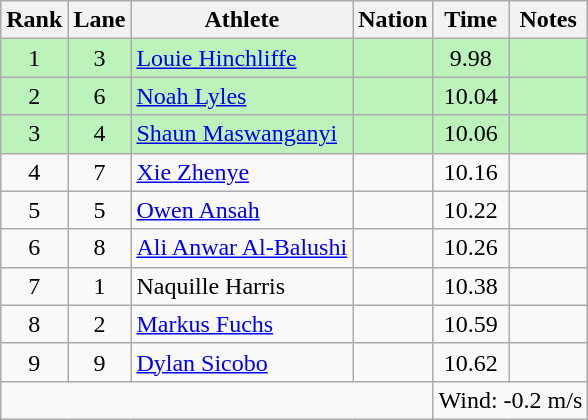<table class="wikitable sortable" style="text-align:center;">
<tr>
<th scope="col">Rank</th>
<th scope="col">Lane</th>
<th scope="col">Athlete</th>
<th scope="col">Nation</th>
<th scope="col">Time</th>
<th scope="col">Notes</th>
</tr>
<tr bgcolor="#bbf3bb">
<td>1</td>
<td>3</td>
<td align=left><a href='#'>Louie Hinchliffe</a></td>
<td align=left></td>
<td>9.98</td>
<td></td>
</tr>
<tr bgcolor="#bbf3bb">
<td>2</td>
<td>6</td>
<td align=left><a href='#'>Noah Lyles</a></td>
<td align=left></td>
<td>10.04</td>
<td></td>
</tr>
<tr bgcolor="#bbf3bb">
<td>3</td>
<td>4</td>
<td align=left><a href='#'>Shaun Maswanganyi</a></td>
<td align=left></td>
<td>10.06</td>
<td></td>
</tr>
<tr>
<td>4</td>
<td>7</td>
<td align=left><a href='#'>Xie Zhenye</a></td>
<td align=left></td>
<td>10.16</td>
<td></td>
</tr>
<tr>
<td>5</td>
<td>5</td>
<td align=left><a href='#'>Owen Ansah</a></td>
<td align=left></td>
<td>10.22</td>
<td></td>
</tr>
<tr>
<td>6</td>
<td>8</td>
<td align=left><a href='#'>Ali Anwar Al-Balushi</a></td>
<td align=left></td>
<td>10.26</td>
<td></td>
</tr>
<tr>
<td>7</td>
<td>1</td>
<td align=left>Naquille Harris</td>
<td align=left></td>
<td>10.38</td>
<td></td>
</tr>
<tr>
<td>8</td>
<td>2</td>
<td align=left><a href='#'>Markus Fuchs</a></td>
<td align=left></td>
<td>10.59</td>
<td></td>
</tr>
<tr>
<td>9</td>
<td>9</td>
<td align=left><a href='#'>Dylan Sicobo</a></td>
<td align=left></td>
<td>10.62</td>
<td></td>
</tr>
<tr class="sortbottom">
<td colspan="4"></td>
<td colspan="2" style="text-align:left;">Wind: -0.2 m/s</td>
</tr>
</table>
